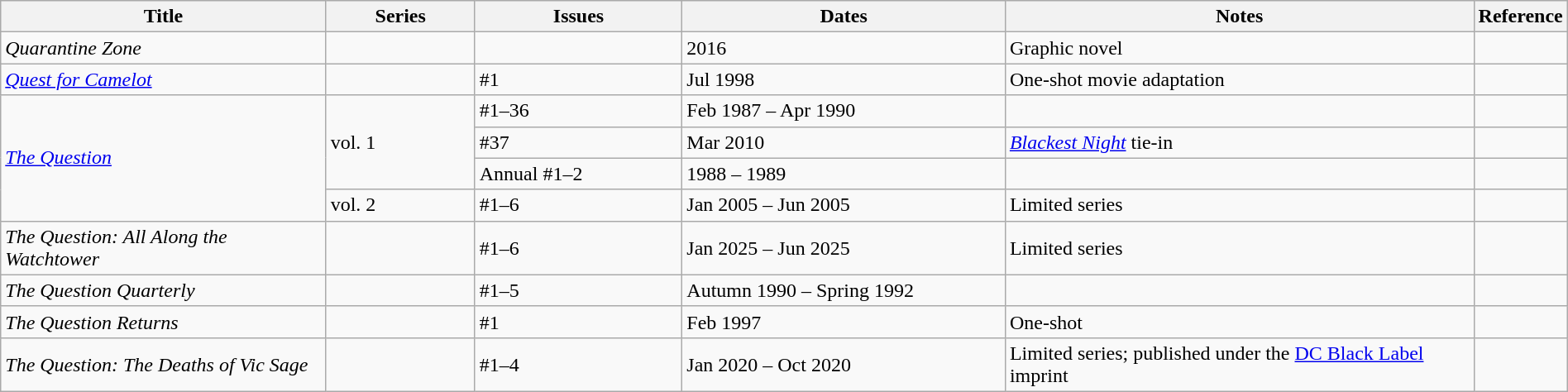<table class="wikitable" style="width:100%;">
<tr>
<th width=22%>Title</th>
<th width=10%>Series</th>
<th width=14%>Issues</th>
<th width=22%>Dates</th>
<th width=32%>Notes</th>
<th>Reference</th>
</tr>
<tr>
<td><em>Quarantine Zone</em></td>
<td></td>
<td></td>
<td>2016</td>
<td>Graphic novel</td>
<td></td>
</tr>
<tr>
<td><em><a href='#'>Quest for Camelot</a></em></td>
<td></td>
<td>#1</td>
<td>Jul 1998</td>
<td>One-shot movie adaptation</td>
<td></td>
</tr>
<tr>
<td rowspan="4"><em><a href='#'>The Question</a></em></td>
<td rowspan="3">vol. 1</td>
<td>#1–36</td>
<td>Feb 1987 – Apr 1990</td>
<td></td>
<td></td>
</tr>
<tr>
<td>#37</td>
<td>Mar 2010</td>
<td><em><a href='#'>Blackest Night</a></em> tie-in</td>
<td></td>
</tr>
<tr>
<td>Annual #1–2</td>
<td>1988 – 1989</td>
<td></td>
<td></td>
</tr>
<tr>
<td>vol. 2</td>
<td>#1–6</td>
<td>Jan 2005 – Jun 2005</td>
<td>Limited series</td>
<td></td>
</tr>
<tr>
<td><em>The Question: All Along the Watchtower</em></td>
<td></td>
<td>#1–6</td>
<td>Jan 2025 – Jun 2025</td>
<td>Limited series</td>
<td></td>
</tr>
<tr>
<td><em>The Question Quarterly</em></td>
<td></td>
<td>#1–5</td>
<td>Autumn 1990 – Spring 1992</td>
<td></td>
<td></td>
</tr>
<tr>
<td><em>The Question Returns</em></td>
<td></td>
<td>#1</td>
<td>Feb 1997</td>
<td>One-shot</td>
<td></td>
</tr>
<tr>
<td><em>The Question: The Deaths of Vic Sage</em></td>
<td></td>
<td>#1–4</td>
<td>Jan 2020 – Oct 2020</td>
<td>Limited series; published under the <a href='#'>DC Black Label</a> imprint</td>
<td></td>
</tr>
</table>
